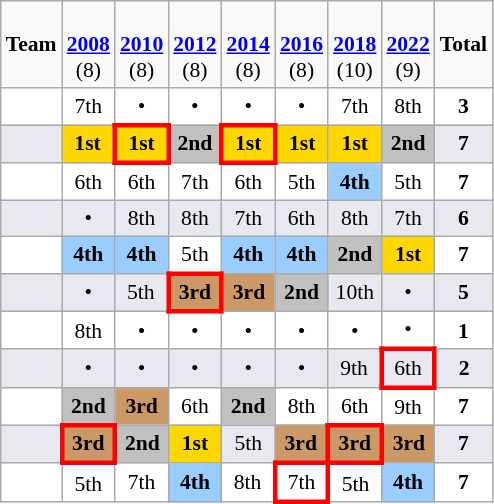<table class="wikitable shortable" style="text-align:center; font-size:90%">
<tr>
<td><strong>Team</strong></td>
<td><br><strong><a href='#'>2008</a></strong><br>(8)</td>
<td><br><strong><a href='#'>2010</a></strong><br>(8)</td>
<td><br><strong><a href='#'>2012</a></strong><br>(8)</td>
<td><br><strong><a href='#'>2014</a></strong><br>(8)</td>
<td><br><strong><a href='#'>2016</a></strong><br>(8)</td>
<td><br><strong><a href='#'>2018</a></strong><br>(10)</td>
<td><br><strong><a href='#'>2022</a></strong><br>(9)</td>
<td><strong>Total</strong></td>
</tr>
<tr bgcolor=#ffffff>
<td align=left></td>
<td>7th</td>
<td>•</td>
<td>•</td>
<td>•</td>
<td>•</td>
<td>7th</td>
<td>8th</td>
<td><strong>3</strong></td>
</tr>
<tr bgcolor=#e8e8f0>
<td align=left></td>
<td bgcolor="gold"><strong>1st</strong></td>
<td style="border:3px solid red" bgcolor="gold"><strong>1st</strong></td>
<td bgcolor="silver"><strong>2nd</strong></td>
<td style="border:3px solid red" bgcolor="gold"><strong>1st</strong></td>
<td bgcolor="gold"><strong>1st</strong></td>
<td bgcolor="gold"><strong>1st</strong></td>
<td bgcolor="silver"><strong>2nd</strong></td>
<td><strong>7</strong></td>
</tr>
<tr bgcolor=#ffffff>
<td align=left></td>
<td>6th</td>
<td>6th</td>
<td>7th</td>
<td>6th</td>
<td>5th</td>
<td bgcolor="9acdff"><strong>4th</strong></td>
<td>5th</td>
<td><strong>7</strong></td>
</tr>
<tr bgcolor=#e8e8f0>
<td align=left></td>
<td>•</td>
<td>8th</td>
<td>8th</td>
<td>7th</td>
<td>6th</td>
<td>8th</td>
<td>7th</td>
<td><strong>6</strong></td>
</tr>
<tr bgcolor=#ffffff>
<td align=left></td>
<td bgcolor="9acdff"><strong>4th</strong></td>
<td bgcolor="9acdff"><strong>4th</strong></td>
<td>5th</td>
<td bgcolor="9acdff"><strong>4th</strong></td>
<td bgcolor="9acdff"><strong>4th</strong></td>
<td bgcolor="silver"><strong>2nd</strong></td>
<td bgcolor="gold"><strong>1st</strong></td>
<td><strong>7</strong></td>
</tr>
<tr bgcolor=#e8e8f0>
<td align=left></td>
<td>•</td>
<td>5th</td>
<td style="border:3px solid red" bgcolor="cc9966"><strong>3rd</strong></td>
<td bgcolor="cc9966"><strong>3rd</strong></td>
<td bgcolor="silver"><strong>2nd</strong></td>
<td>10th</td>
<td>•</td>
<td><strong>5</strong></td>
</tr>
<tr bgcolor=#ffffff>
<td align=left></td>
<td>8th</td>
<td>•</td>
<td>•</td>
<td>•</td>
<td>•</td>
<td>•</td>
<td>•</td>
<td><strong>1</strong></td>
</tr>
<tr bgcolor=#e8e8f0>
<td align=left></td>
<td>•</td>
<td>•</td>
<td>•</td>
<td>•</td>
<td>•</td>
<td>9th</td>
<td style="border:3px solid red">6th</td>
<td><strong>2</strong></td>
</tr>
<tr bgcolor=#ffffff>
<td align=left></td>
<td bgcolor="silver"><strong>2nd</strong></td>
<td bgcolor="cc9966"><strong>3rd</strong></td>
<td>6th</td>
<td bgcolor="silver"><strong>2nd</strong></td>
<td>8th</td>
<td>6th</td>
<td>9th</td>
<td><strong>7</strong></td>
</tr>
<tr bgcolor=#e8e8f0>
<td align=left></td>
<td style="border:3px solid red" bgcolor="cc9966"><strong>3rd</strong></td>
<td bgcolor="silver"><strong>2nd</strong></td>
<td bgcolor="gold"><strong>1st</strong></td>
<td>5th</td>
<td bgcolor="cc9966"><strong>3rd</strong></td>
<td style="border:3px solid red" bgcolor="cc9966"><strong>3rd</strong></td>
<td bgcolor="cc9966"><strong>3rd</strong></td>
<td><strong>7</strong></td>
</tr>
<tr bgcolor=#ffffff>
<td align=left></td>
<td>5th</td>
<td>7th</td>
<td bgcolor="9acdff"><strong>4th</strong></td>
<td>8th</td>
<td style="border:3px solid red">7th</td>
<td>5th</td>
<td bgcolor="9acdff"><strong>4th</strong></td>
<td><strong>7</strong></td>
</tr>
</table>
